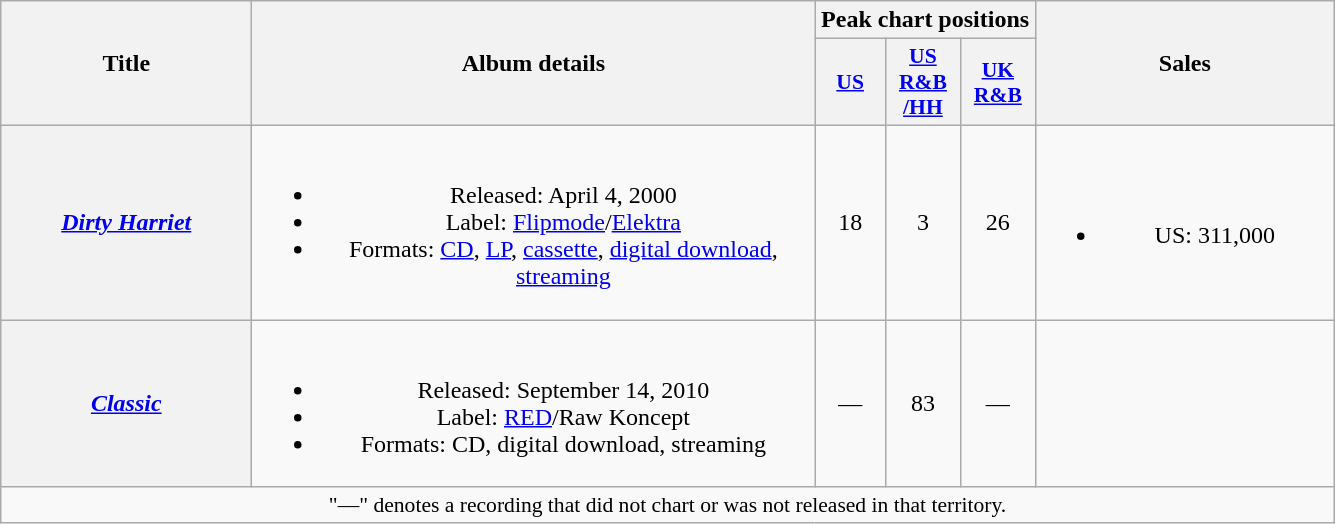<table class="wikitable plainrowheaders" style="text-align:center;" border="1">
<tr>
<th scope="col" rowspan="2" style="width:10em;">Title</th>
<th scope="col" rowspan="2" style="width:23em;">Album details</th>
<th scope="col" colspan="3">Peak chart positions</th>
<th scope="col" rowspan="2" style="width:12em;">Sales</th>
</tr>
<tr>
<th scope="col" style="width:2.8em;font-size:90%;"><a href='#'>US</a><br></th>
<th scope="col" style="width:3em;font-size:90%;"><a href='#'>US<br>R&B<br>/HH</a><br></th>
<th scope="col" style="width:3em;font-size:90%;"><a href='#'>UK<br>R&B</a><br></th>
</tr>
<tr>
<th scope="row"><em><a href='#'>Dirty Harriet</a></em></th>
<td><br><ul><li>Released: April 4, 2000</li><li>Label: <a href='#'>Flipmode</a>/<a href='#'>Elektra</a></li><li>Formats: <a href='#'>CD</a>, <a href='#'>LP</a>, <a href='#'>cassette</a>, <a href='#'>digital download</a>, <a href='#'>streaming</a></li></ul></td>
<td align="center">18</td>
<td align="center">3</td>
<td align="center">26</td>
<td><br><ul><li>US: 311,000</li></ul></td>
</tr>
<tr>
<th scope="row"><em><a href='#'>Classic</a></em></th>
<td><br><ul><li>Released: September 14, 2010</li><li>Label: <a href='#'>RED</a>/Raw Koncept</li><li>Formats: CD, digital download, streaming</li></ul></td>
<td align="center">—</td>
<td align="center">83</td>
<td align="center">—</td>
<td></td>
</tr>
<tr>
<td colspan="15" style="font-size:90%">"—" denotes a recording that did not chart or was not released in that territory.</td>
</tr>
</table>
